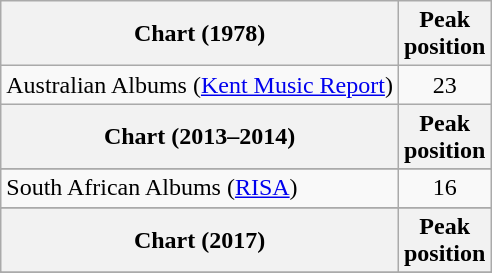<table class="wikitable sortable">
<tr>
<th>Chart (1978)</th>
<th>Peak<br>position</th>
</tr>
<tr>
<td>Australian Albums (<a href='#'>Kent Music Report</a>)</td>
<td align="center">23</td>
</tr>
<tr>
<th>Chart (2013–2014)</th>
<th>Peak<br>position</th>
</tr>
<tr>
</tr>
<tr>
</tr>
<tr>
</tr>
<tr>
</tr>
<tr>
</tr>
<tr>
</tr>
<tr>
</tr>
<tr>
</tr>
<tr>
<td>South African Albums (<a href='#'>RISA</a>)</td>
<td style="text-align:center;">16</td>
</tr>
<tr>
</tr>
<tr>
</tr>
<tr>
<th>Chart (2017)</th>
<th>Peak<br>position</th>
</tr>
<tr>
</tr>
<tr>
</tr>
</table>
